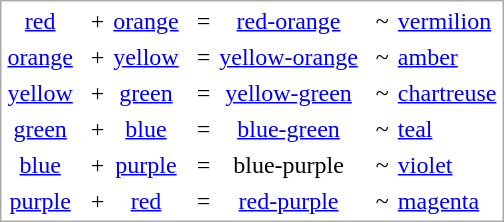<table style="background-color:white; border:1px #aaa solid" cellpadding="2px">
<tr>
<td align="center"><a href='#'>red</a></td>
<td></td>
<td>+</td>
<td align="center"><a href='#'>orange</a></td>
<td></td>
<td>=</td>
<td align="center"><a href='#'>red-orange</a></td>
<td></td>
<td>~</td>
<td><a href='#'>vermilion</a></td>
</tr>
<tr>
<td align="center"><a href='#'>orange</a></td>
<td></td>
<td>+</td>
<td align="center"><a href='#'>yellow</a></td>
<td></td>
<td>=</td>
<td align="center"><a href='#'>yellow-orange</a></td>
<td></td>
<td>~</td>
<td><a href='#'>amber</a></td>
</tr>
<tr>
<td align="center"><a href='#'>yellow</a></td>
<td></td>
<td>+</td>
<td align="center"><a href='#'>green</a></td>
<td></td>
<td>=</td>
<td align="center"><a href='#'>yellow-green</a></td>
<td></td>
<td>~</td>
<td><a href='#'>chartreuse</a></td>
</tr>
<tr>
<td align="center"><a href='#'>green</a></td>
<td></td>
<td>+</td>
<td align="center"><a href='#'>blue</a></td>
<td></td>
<td>=</td>
<td align="center"><a href='#'>blue-green</a></td>
<td></td>
<td>~</td>
<td><a href='#'>teal</a></td>
</tr>
<tr>
<td align="center"><a href='#'>blue</a></td>
<td></td>
<td>+</td>
<td align="center"><a href='#'>purple</a></td>
<td></td>
<td>=</td>
<td align="center">blue-purple</td>
<td></td>
<td>~</td>
<td><a href='#'>violet</a></td>
</tr>
<tr>
<td align="center"><a href='#'>purple</a></td>
<td></td>
<td>+</td>
<td align="center"><a href='#'>red</a></td>
<td></td>
<td>=</td>
<td align="center"><a href='#'>red-purple</a></td>
<td></td>
<td>~</td>
<td><a href='#'>magenta</a></td>
</tr>
</table>
